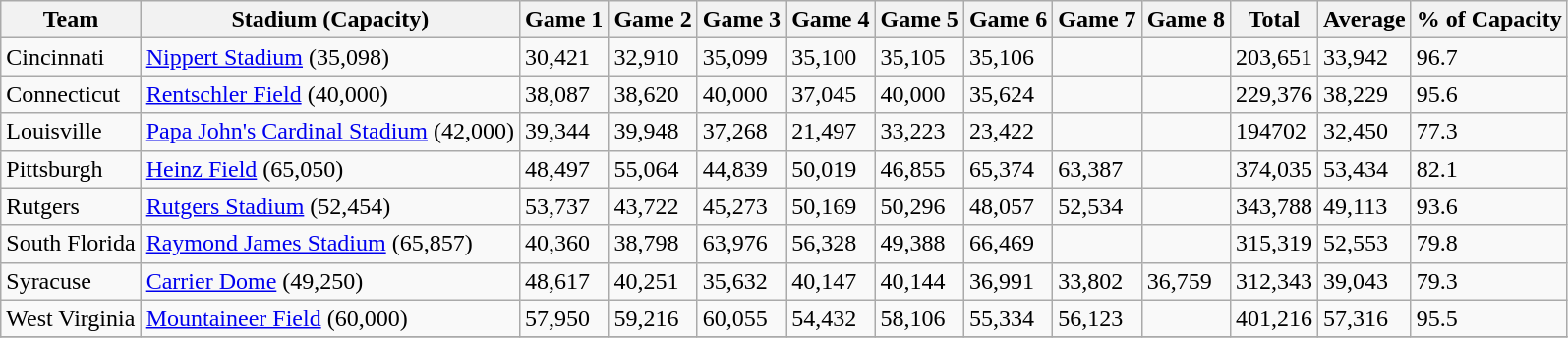<table class="wikitable sortable">
<tr>
<th>Team</th>
<th>Stadium (Capacity)</th>
<th>Game 1</th>
<th>Game 2</th>
<th>Game 3</th>
<th>Game 4</th>
<th>Game 5</th>
<th>Game 6</th>
<th>Game 7</th>
<th>Game 8</th>
<th>Total</th>
<th>Average</th>
<th>% of Capacity</th>
</tr>
<tr>
<td>Cincinnati</td>
<td><a href='#'>Nippert Stadium</a> (35,098)</td>
<td>30,421</td>
<td>32,910</td>
<td>35,099</td>
<td>35,100</td>
<td>35,105</td>
<td>35,106</td>
<td></td>
<td></td>
<td>203,651</td>
<td>33,942</td>
<td>96.7</td>
</tr>
<tr>
<td>Connecticut</td>
<td><a href='#'>Rentschler Field</a> (40,000)</td>
<td>38,087</td>
<td>38,620</td>
<td>40,000</td>
<td>37,045</td>
<td>40,000</td>
<td>35,624</td>
<td></td>
<td></td>
<td>229,376</td>
<td>38,229</td>
<td>95.6</td>
</tr>
<tr>
<td>Louisville</td>
<td><a href='#'>Papa John's Cardinal Stadium</a> (42,000)</td>
<td>39,344</td>
<td>39,948</td>
<td>37,268</td>
<td>21,497</td>
<td>33,223</td>
<td>23,422</td>
<td></td>
<td></td>
<td>194702</td>
<td>32,450</td>
<td>77.3</td>
</tr>
<tr>
<td>Pittsburgh</td>
<td><a href='#'>Heinz Field</a> (65,050)</td>
<td>48,497</td>
<td>55,064</td>
<td>44,839</td>
<td>50,019</td>
<td>46,855</td>
<td>65,374</td>
<td>63,387</td>
<td></td>
<td>374,035</td>
<td>53,434</td>
<td>82.1</td>
</tr>
<tr>
<td>Rutgers</td>
<td><a href='#'>Rutgers Stadium</a> (52,454)</td>
<td>53,737</td>
<td>43,722</td>
<td>45,273</td>
<td>50,169</td>
<td>50,296</td>
<td>48,057</td>
<td>52,534</td>
<td></td>
<td>343,788</td>
<td>49,113</td>
<td>93.6</td>
</tr>
<tr>
<td>South Florida</td>
<td><a href='#'>Raymond James Stadium</a> (65,857)</td>
<td>40,360</td>
<td>38,798</td>
<td>63,976</td>
<td>56,328</td>
<td>49,388</td>
<td>66,469</td>
<td></td>
<td></td>
<td>315,319</td>
<td>52,553</td>
<td>79.8</td>
</tr>
<tr>
<td>Syracuse</td>
<td><a href='#'>Carrier Dome</a> (49,250)</td>
<td>48,617</td>
<td>40,251</td>
<td>35,632</td>
<td>40,147</td>
<td>40,144</td>
<td>36,991</td>
<td>33,802</td>
<td>36,759</td>
<td>312,343</td>
<td>39,043</td>
<td>79.3</td>
</tr>
<tr>
<td>West Virginia</td>
<td><a href='#'>Mountaineer Field</a> (60,000)</td>
<td>57,950</td>
<td>59,216</td>
<td>60,055</td>
<td>54,432</td>
<td>58,106</td>
<td>55,334</td>
<td>56,123</td>
<td></td>
<td>401,216</td>
<td>57,316</td>
<td>95.5</td>
</tr>
<tr>
</tr>
</table>
